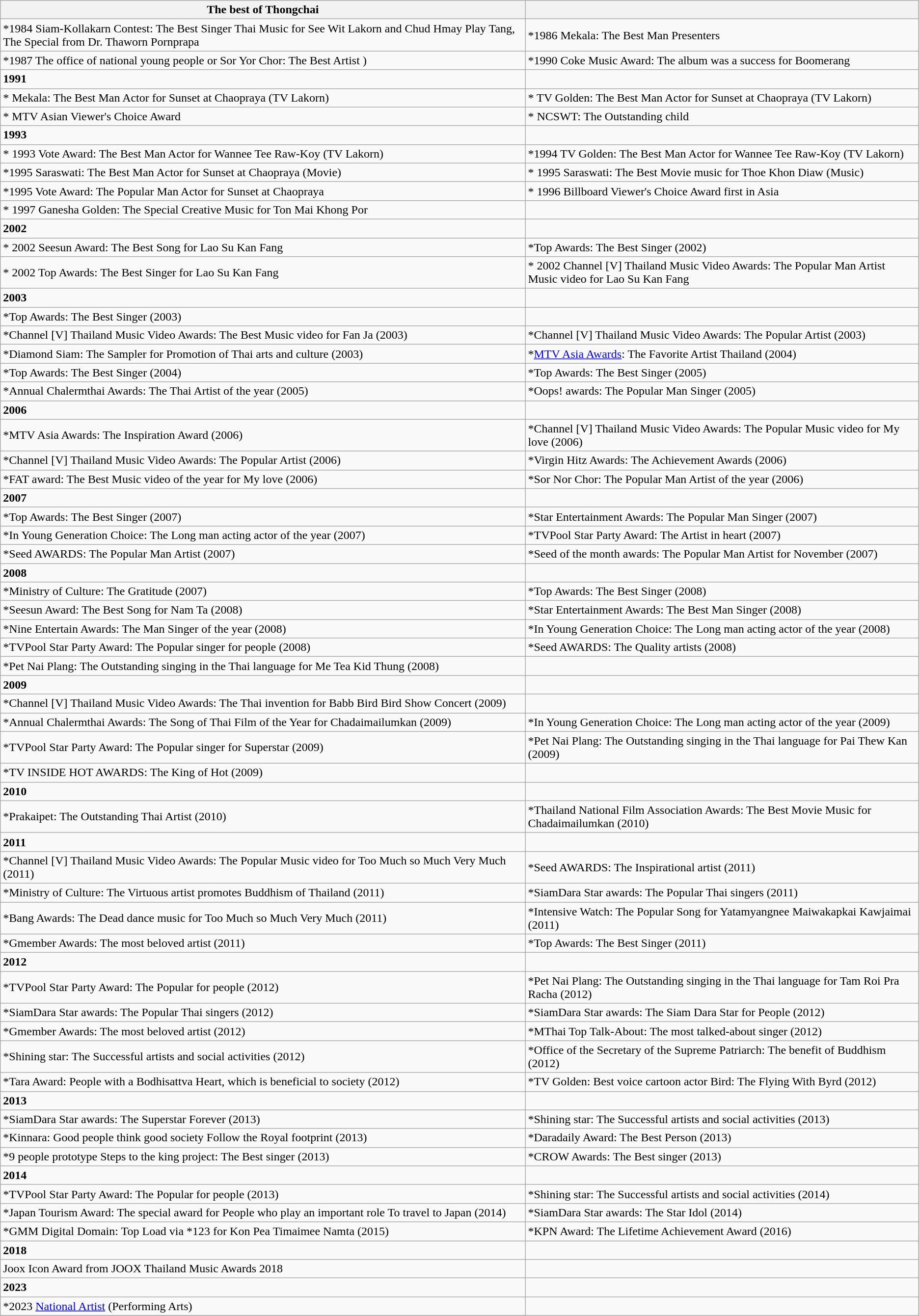<table class="wikitable">
<tr>
<th>The best of Thongchai</th>
<th></th>
</tr>
<tr>
<td>*1984 Siam-Kollakarn Contest: The Best Singer Thai Music for See Wit Lakorn and Chud Hmay Play Tang, The Special from Dr. Thaworn Pornprapa</td>
<td>*1986 Mekala: The Best Man Presenters</td>
</tr>
<tr>
<td>*1987 The office of national young people or Sor Yor Chor: The Best Artist )</td>
<td>*1990 Coke Music Award: The album was a success for Boomerang</td>
</tr>
<tr>
<td><strong>1991</strong></td>
<td></td>
</tr>
<tr>
<td>*  Mekala: The Best Man Actor for Sunset at Chaopraya (TV Lakorn)</td>
<td>*  TV Golden: The Best Man Actor for Sunset at Chaopraya (TV Lakorn)</td>
</tr>
<tr>
<td>*  MTV Asian Viewer's Choice Award</td>
<td>* NCSWT: The Outstanding child</td>
</tr>
<tr>
<td><strong>1993</strong></td>
<td></td>
</tr>
<tr>
<td>* 1993 Vote Award: The Best Man Actor for Wannee Tee Raw-Koy (TV Lakorn)</td>
<td>*1994 TV Golden: The Best Man Actor for Wannee Tee Raw-Koy (TV Lakorn)</td>
</tr>
<tr>
<td>*1995 Saraswati: The Best Man Actor for Sunset at Chaopraya (Movie)</td>
<td>* 1995 Saraswati: The Best Movie music for Thoe Khon Diaw (Music)</td>
</tr>
<tr>
<td>*1995 Vote Award: The Popular Man Actor for Sunset at Chaopraya</td>
<td>* 1996 Billboard Viewer's Choice Award first in Asia</td>
</tr>
<tr>
<td>* 1997 Ganesha Golden: The Special Creative Music for Ton Mai Khong Por</td>
<td></td>
</tr>
<tr>
<td><strong>2002</strong></td>
<td></td>
</tr>
<tr>
<td>* 2002 Seesun Award: The Best Song for Lao Su Kan Fang</td>
<td>*Top Awards: The Best Singer (2002)</td>
</tr>
<tr>
<td>* 2002 Top Awards: The Best Singer for Lao Su Kan Fang</td>
<td>* 2002 Channel [V] Thailand Music Video Awards: The Popular Man Artist Music video for Lao Su Kan Fang</td>
</tr>
<tr>
<td><strong>2003</strong></td>
<td></td>
</tr>
<tr>
<td>*Top Awards: The Best Singer (2003)</td>
<td></td>
</tr>
<tr>
<td>*Channel [V] Thailand Music Video Awards: The Best Music video for Fan Ja (2003)</td>
<td>*Channel [V] Thailand Music Video Awards: The Popular Artist (2003)</td>
</tr>
<tr>
<td>*Diamond Siam: The Sampler for Promotion of Thai arts and culture (2003)</td>
<td>*<a href='#'>MTV Asia Awards</a>: The Favorite Artist Thailand (2004)</td>
</tr>
<tr>
<td>*Top Awards: The Best Singer (2004)</td>
<td>*Top Awards: The Best Singer (2005)</td>
</tr>
<tr>
<td>*Annual Chalermthai Awards: The Thai Artist of the year (2005)</td>
<td>*Oops! awards: The Popular Man Singer (2005)</td>
</tr>
<tr>
<td><strong>2006</strong></td>
<td></td>
</tr>
<tr>
<td>*MTV Asia Awards: The Inspiration Award (2006)</td>
<td>*Channel [V] Thailand Music Video Awards: The Popular Music video for My love (2006)</td>
</tr>
<tr>
<td>*Channel [V] Thailand Music Video Awards: The Popular Artist (2006)</td>
<td>*Virgin Hitz Awards: The Achievement Awards (2006)</td>
</tr>
<tr>
<td>*FAT award: The Best Music video of the year for My love (2006)</td>
<td>*Sor Nor Chor: The Popular Man Artist of the year (2006)</td>
</tr>
<tr>
<td><strong>2007</strong></td>
<td></td>
</tr>
<tr>
<td>*Top Awards: The Best Singer (2007)</td>
<td>*Star Entertainment Awards: The Popular Man Singer (2007)</td>
</tr>
<tr>
<td>*In Young Generation Choice: The Long man acting actor of the year (2007)</td>
<td>*TVPool Star Party Award: The Artist in heart (2007)</td>
</tr>
<tr>
<td>*Seed AWARDS: The Popular Man Artist (2007)</td>
<td>*Seed of the month awards: The Popular Man Artist for November (2007)</td>
</tr>
<tr>
<td><strong>2008</strong></td>
<td></td>
</tr>
<tr>
<td>*Ministry of Culture: The Gratitude (2007)</td>
<td>*Top Awards: The Best Singer (2008)</td>
</tr>
<tr>
<td>*Seesun Award: The Best Song for Nam Ta (2008)</td>
<td>*Star Entertainment Awards: The Best Man Singer (2008)</td>
</tr>
<tr>
<td>*Nine Entertain Awards: The Man Singer of the year (2008)</td>
<td>*In Young Generation Choice: The Long man acting actor of the year (2008)</td>
</tr>
<tr>
<td>*TVPool Star Party Award: The Popular singer for people (2008)</td>
<td>*Seed AWARDS: The Quality artists (2008)</td>
</tr>
<tr>
<td>*Pet Nai Plang: The Outstanding singing in the Thai language for Me Tea Kid Thung (2008)</td>
<td></td>
</tr>
<tr>
<td><strong>2009</strong></td>
<td></td>
</tr>
<tr>
<td>*Channel [V] Thailand Music Video Awards: The Thai invention for Babb Bird Bird Show Concert (2009)</td>
<td></td>
</tr>
<tr>
<td>*Annual Chalermthai Awards: The Song of Thai Film of the Year for Chadaimailumkan (2009)</td>
<td>*In Young Generation Choice: The Long man acting actor of the year (2009)</td>
</tr>
<tr>
<td>*TVPool Star Party Award: The Popular singer for Superstar (2009)</td>
<td>*Pet Nai Plang: The Outstanding singing in the Thai language for Pai Thew Kan (2009)</td>
</tr>
<tr>
<td>*TV INSIDE HOT AWARDS: The King of Hot (2009)</td>
<td></td>
</tr>
<tr>
<td><strong>2010</strong></td>
<td></td>
</tr>
<tr>
<td>*Prakaipet: The Outstanding Thai Artist (2010)</td>
<td>*Thailand National Film Association Awards: The Best Movie Music for Chadaimailumkan (2010)</td>
</tr>
<tr>
<td><strong>2011</strong></td>
<td></td>
</tr>
<tr>
<td>*Channel [V] Thailand Music Video Awards: The Popular Music video for Too Much so Much Very Much (2011)</td>
<td>*Seed AWARDS: The Inspirational artist (2011)</td>
</tr>
<tr>
<td>*Ministry of Culture: The Virtuous artist promotes Buddhism of Thailand (2011)</td>
<td>*SiamDara Star awards: The Popular Thai singers (2011)</td>
</tr>
<tr>
<td>*Bang Awards: The Dead dance music for Too Much so Much Very Much (2011)</td>
<td>*Intensive Watch: The Popular Song for Yatamyangnee Maiwakapkai Kawjaimai (2011)</td>
</tr>
<tr>
<td>*Gmember Awards: The most beloved artist (2011)</td>
<td>*Top Awards: The Best Singer (2011)</td>
</tr>
<tr>
<td><strong>2012</strong></td>
<td></td>
</tr>
<tr>
<td>*TVPool Star Party Award: The Popular for people (2012)</td>
<td>*Pet Nai Plang: The Outstanding singing in the Thai language for Tam Roi Pra Racha (2012)</td>
</tr>
<tr>
<td>*SiamDara Star awards: The Popular Thai singers (2012)</td>
<td>*SiamDara Star awards: The Siam Dara Star for People (2012)</td>
</tr>
<tr>
<td>*Gmember Awards: The most beloved artist (2012)</td>
<td>*MThai Top Talk-About: The most talked-about singer (2012)</td>
</tr>
<tr>
<td>*Shining star: The Successful artists and social activities (2012)</td>
<td>*Office of the Secretary of the Supreme Patriarch: The benefit of Buddhism (2012)</td>
</tr>
<tr>
<td>*Tara Award: People with a Bodhisattva Heart, which is beneficial to society (2012)</td>
<td>*TV Golden: Best voice cartoon actor Bird: The Flying With Byrd (2012)</td>
</tr>
<tr>
<td><strong>2013</strong></td>
<td></td>
</tr>
<tr>
<td>*SiamDara Star awards: The Superstar Forever (2013)</td>
<td>*Shining star: The Successful artists and social activities (2013)</td>
</tr>
<tr>
<td>*Kinnara: Good people think good society Follow the Royal footprint (2013)</td>
<td>*Daradaily Award: The Best Person (2013)</td>
</tr>
<tr>
<td>*9 people prototype Steps to the king project: The Best singer (2013)</td>
<td>*CROW Awards: The Best singer (2013)</td>
</tr>
<tr>
<td><strong>2014</strong></td>
<td></td>
</tr>
<tr>
<td>*TVPool Star Party Award: The Popular for people (2013)</td>
<td>*Shining star: The Successful artists and social activities (2014)</td>
</tr>
<tr>
<td>*Japan Tourism Award: The special award for People who play an important role To travel to Japan (2014)</td>
<td>*SiamDara Star awards: The Star Idol (2014)</td>
</tr>
<tr>
<td>*GMM Digital Domain: Top Load via *123 for Kon Pea Timaimee Namta (2015)</td>
<td>*KPN Award: The Lifetime Achievement Award (2016)</td>
</tr>
<tr>
<td><strong>2018</strong></td>
<td></td>
</tr>
<tr>
<td>Joox Icon Award from JOOX Thailand Music Awards 2018</td>
<td></td>
</tr>
<tr>
<td><strong>2023</strong></td>
<td></td>
</tr>
<tr>
<td>*2023 <a href='#'>National Artist</a> (Performing Arts)</td>
</tr>
<tr>
</tr>
</table>
